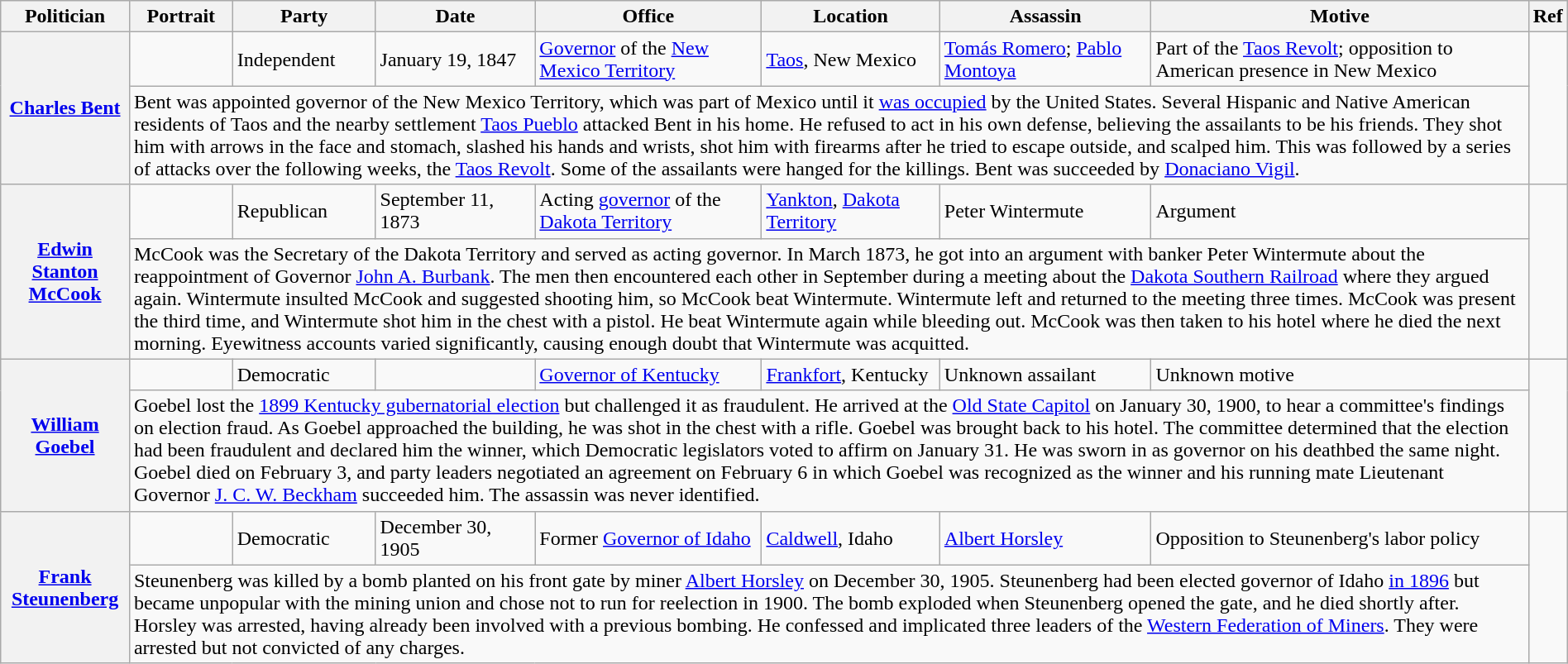<table class="wikitable" style="width:100%;">
<tr>
<th>Politician</th>
<th>Portrait</th>
<th>Party</th>
<th>Date</th>
<th>Office</th>
<th>Location</th>
<th>Assassin</th>
<th>Motive</th>
<th>Ref</th>
</tr>
<tr>
<th rowspan="2"><a href='#'>Charles Bent</a></th>
<td></td>
<td>Independent</td>
<td>January 19, 1847</td>
<td><a href='#'>Governor</a> of the <a href='#'>New Mexico Territory</a></td>
<td><a href='#'>Taos</a>, New Mexico</td>
<td><a href='#'>Tomás Romero</a>; <a href='#'>Pablo Montoya</a></td>
<td>Part of the <a href='#'>Taos Revolt</a>; opposition to American presence in New Mexico</td>
<td rowspan="2"></td>
</tr>
<tr class="expand-child">
<td colspan="7">Bent was appointed governor of the New Mexico Territory, which was part of Mexico until it <a href='#'>was occupied</a> by the United States. Several Hispanic and Native American residents of Taos and the nearby settlement <a href='#'>Taos Pueblo</a> attacked Bent in his home. He refused to act in his own defense, believing the assailants to be his friends. They shot him with arrows in the face and stomach, slashed his hands and wrists, shot him with firearms after he tried to escape outside, and scalped him. This was followed by a series of attacks over the following weeks, the <a href='#'>Taos Revolt</a>. Some of the assailants were hanged for the killings. Bent was succeeded by <a href='#'>Donaciano Vigil</a>.</td>
</tr>
<tr>
<th rowspan="2"><a href='#'>Edwin Stanton McCook</a></th>
<td></td>
<td>Republican</td>
<td>September 11, 1873</td>
<td>Acting <a href='#'>governor</a> of the <a href='#'>Dakota Territory</a></td>
<td><a href='#'>Yankton</a>, <a href='#'>Dakota Territory</a></td>
<td>Peter Wintermute</td>
<td>Argument</td>
<td rowspan="2"></td>
</tr>
<tr class="expand-child">
<td colspan="7">McCook was the Secretary of the Dakota Territory and served as acting governor. In March 1873, he got into an argument with banker Peter Wintermute about the reappointment of Governor <a href='#'>John A. Burbank</a>. The men then encountered each other in September during a meeting about the <a href='#'>Dakota Southern Railroad</a> where they argued again. Wintermute insulted McCook and suggested shooting him, so McCook beat Wintermute. Wintermute left and returned to the meeting three times. McCook was present the third time, and Wintermute shot him in the chest with a pistol. He beat Wintermute again while bleeding out. McCook was then taken to his hotel where he died the next morning. Eyewitness accounts varied significantly, causing enough doubt that Wintermute was acquitted.</td>
</tr>
<tr>
<th rowspan="2"><a href='#'>William Goebel</a></th>
<td></td>
<td>Democratic</td>
<td></td>
<td><a href='#'>Governor of Kentucky</a></td>
<td><a href='#'>Frankfort</a>, Kentucky</td>
<td>Unknown assailant</td>
<td>Unknown motive</td>
<td rowspan="2"></td>
</tr>
<tr class="expand-child">
<td colspan="7">Goebel lost the <a href='#'>1899 Kentucky gubernatorial election</a> but challenged it as fraudulent. He arrived at the <a href='#'>Old State Capitol</a> on January 30, 1900, to hear a committee's findings on election fraud. As Goebel approached the building, he was shot in the chest with a rifle. Goebel was brought back to his hotel. The committee determined that the election had been fraudulent and declared him the winner, which Democratic legislators voted to affirm on January 31. He was sworn in as governor on his deathbed the same night. Goebel died on February 3, and party leaders negotiated an agreement on February 6 in which Goebel was recognized as the winner and his running mate Lieutenant Governor <a href='#'>J. C. W. Beckham</a> succeeded him. The assassin was never identified.</td>
</tr>
<tr>
<th rowspan="2"><a href='#'>Frank Steunenberg</a></th>
<td></td>
<td>Democratic</td>
<td>December 30, 1905</td>
<td>Former <a href='#'>Governor of Idaho</a></td>
<td><a href='#'>Caldwell</a>, Idaho</td>
<td><a href='#'>Albert Horsley</a></td>
<td>Opposition to Steunenberg's labor policy</td>
<td rowspan="2"></td>
</tr>
<tr class="expand-child">
<td colspan="7">Steunenberg was killed by a bomb planted on his front gate by miner <a href='#'>Albert Horsley</a> on December 30, 1905. Steunenberg had been elected governor of Idaho <a href='#'>in 1896</a> but became unpopular with the mining union and chose not to run for reelection in 1900. The bomb exploded when Steunenberg opened the gate, and he died shortly after. Horsley was arrested, having already been involved with a previous bombing. He confessed and implicated three leaders of the <a href='#'>Western Federation of Miners</a>. They were arrested but not convicted of any charges.</td>
</tr>
</table>
